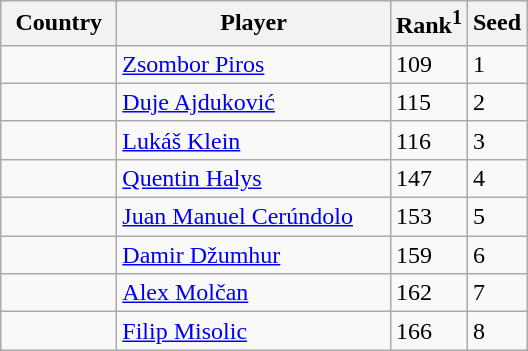<table class="sortable wikitable">
<tr>
<th width="70">Country</th>
<th width="175">Player</th>
<th>Rank<sup>1</sup></th>
<th>Seed</th>
</tr>
<tr>
<td></td>
<td><a href='#'>Zsombor Piros</a></td>
<td>109</td>
<td>1</td>
</tr>
<tr>
<td></td>
<td><a href='#'>Duje Ajduković</a></td>
<td>115</td>
<td>2</td>
</tr>
<tr>
<td></td>
<td><a href='#'>Lukáš Klein</a></td>
<td>116</td>
<td>3</td>
</tr>
<tr>
<td></td>
<td><a href='#'>Quentin Halys</a></td>
<td>147</td>
<td>4</td>
</tr>
<tr>
<td></td>
<td><a href='#'>Juan Manuel Cerúndolo</a></td>
<td>153</td>
<td>5</td>
</tr>
<tr>
<td></td>
<td><a href='#'>Damir Džumhur</a></td>
<td>159</td>
<td>6</td>
</tr>
<tr>
<td></td>
<td><a href='#'>Alex Molčan</a></td>
<td>162</td>
<td>7</td>
</tr>
<tr>
<td></td>
<td><a href='#'>Filip Misolic</a></td>
<td>166</td>
<td>8</td>
</tr>
</table>
